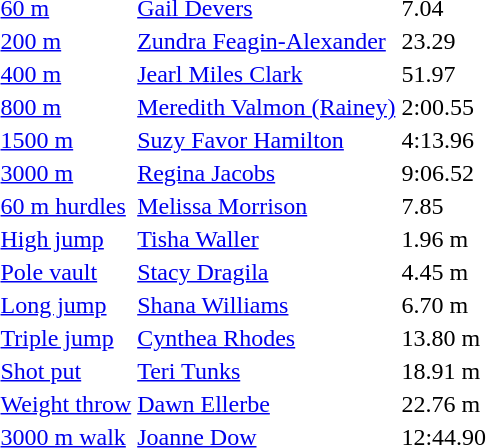<table>
<tr>
<td><a href='#'>60 m</a></td>
<td><a href='#'>Gail Devers</a></td>
<td>7.04</td>
<td></td>
<td></td>
<td></td>
<td></td>
</tr>
<tr>
<td><a href='#'>200 m</a></td>
<td><a href='#'>Zundra Feagin-Alexander</a></td>
<td>23.29</td>
<td></td>
<td></td>
<td></td>
<td></td>
</tr>
<tr>
<td><a href='#'>400 m</a></td>
<td><a href='#'>Jearl Miles Clark</a></td>
<td>51.97</td>
<td></td>
<td></td>
<td></td>
<td></td>
</tr>
<tr>
<td><a href='#'>800 m</a></td>
<td><a href='#'>Meredith Valmon (Rainey)</a></td>
<td>2:00.55</td>
<td></td>
<td></td>
<td></td>
<td></td>
</tr>
<tr>
<td><a href='#'>1500 m</a></td>
<td><a href='#'>Suzy Favor Hamilton</a></td>
<td>4:13.96</td>
<td></td>
<td></td>
<td></td>
<td></td>
</tr>
<tr>
<td><a href='#'>3000 m</a></td>
<td><a href='#'>Regina Jacobs</a></td>
<td>9:06.52</td>
<td></td>
<td></td>
<td></td>
<td></td>
</tr>
<tr>
<td><a href='#'>60 m hurdles</a></td>
<td><a href='#'>Melissa Morrison</a></td>
<td>7.85</td>
<td></td>
<td></td>
<td></td>
<td></td>
</tr>
<tr>
<td><a href='#'>High jump</a></td>
<td><a href='#'>Tisha Waller</a></td>
<td>1.96 m</td>
<td></td>
<td></td>
<td></td>
<td></td>
</tr>
<tr>
<td><a href='#'>Pole vault</a></td>
<td><a href='#'>Stacy Dragila</a></td>
<td>4.45 m</td>
<td></td>
<td></td>
<td></td>
<td></td>
</tr>
<tr>
<td><a href='#'>Long jump</a></td>
<td><a href='#'>Shana Williams</a></td>
<td>6.70 m</td>
<td></td>
<td></td>
<td></td>
<td></td>
</tr>
<tr>
<td><a href='#'>Triple jump</a></td>
<td><a href='#'>Cynthea Rhodes</a></td>
<td>13.80 m</td>
<td></td>
<td></td>
<td></td>
<td></td>
</tr>
<tr>
<td><a href='#'>Shot put</a></td>
<td><a href='#'>Teri Tunks</a></td>
<td>18.91 m</td>
<td></td>
<td></td>
<td></td>
<td></td>
</tr>
<tr>
<td><a href='#'>Weight throw</a></td>
<td><a href='#'>Dawn Ellerbe</a></td>
<td>22.76 m</td>
<td></td>
<td></td>
<td></td>
<td></td>
</tr>
<tr>
<td><a href='#'>3000 m walk</a></td>
<td><a href='#'>Joanne Dow</a></td>
<td>12:44.90</td>
<td></td>
<td></td>
<td></td>
<td></td>
</tr>
</table>
